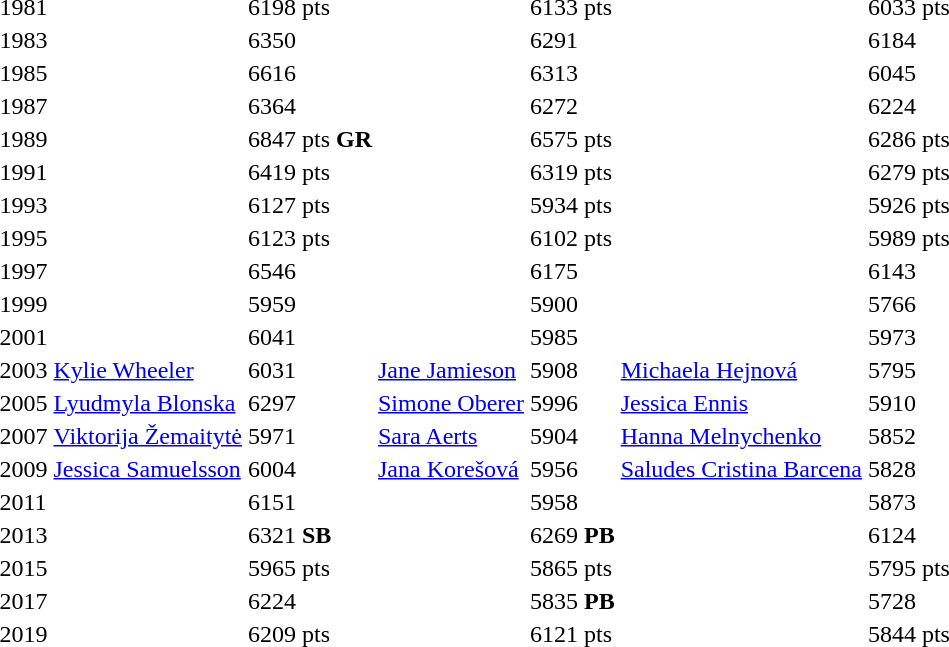<table>
<tr>
<td>1981</td>
<td></td>
<td>6198 pts</td>
<td></td>
<td>6133 pts</td>
<td></td>
<td>6033 pts</td>
</tr>
<tr>
<td>1983</td>
<td></td>
<td>6350</td>
<td></td>
<td>6291</td>
<td></td>
<td>6184</td>
</tr>
<tr>
<td>1985</td>
<td></td>
<td>6616</td>
<td></td>
<td>6313</td>
<td></td>
<td>6045</td>
</tr>
<tr>
<td>1987</td>
<td></td>
<td>6364</td>
<td></td>
<td>6272</td>
<td></td>
<td>6224</td>
</tr>
<tr>
<td>1989</td>
<td></td>
<td>6847 pts <strong>GR</strong></td>
<td></td>
<td>6575 pts</td>
<td></td>
<td>6286 pts</td>
</tr>
<tr>
<td>1991</td>
<td></td>
<td>6419 pts</td>
<td></td>
<td>6319 pts</td>
<td></td>
<td>6279 pts</td>
</tr>
<tr>
<td>1993</td>
<td></td>
<td>6127 pts</td>
<td></td>
<td>5934 pts</td>
<td></td>
<td>5926 pts</td>
</tr>
<tr>
<td>1995</td>
<td></td>
<td>6123 pts</td>
<td></td>
<td>6102 pts</td>
<td></td>
<td>5989 pts</td>
</tr>
<tr>
<td>1997</td>
<td></td>
<td>6546</td>
<td></td>
<td>6175</td>
<td></td>
<td>6143</td>
</tr>
<tr>
<td>1999</td>
<td></td>
<td>5959</td>
<td></td>
<td>5900</td>
<td></td>
<td>5766</td>
</tr>
<tr>
<td>2001</td>
<td></td>
<td>6041</td>
<td></td>
<td>5985</td>
<td></td>
<td>5973</td>
</tr>
<tr>
<td>2003</td>
<td><a href='#'>Kylie Wheeler</a><br> </td>
<td>6031</td>
<td><a href='#'>Jane Jamieson</a><br> </td>
<td>5908</td>
<td><a href='#'>Michaela Hejnová</a><br> </td>
<td>5795</td>
</tr>
<tr>
<td>2005</td>
<td><a href='#'>Lyudmyla Blonska</a><br> </td>
<td>6297</td>
<td><a href='#'>Simone Oberer</a><br> </td>
<td>5996</td>
<td><a href='#'>Jessica Ennis</a><br> </td>
<td>5910</td>
</tr>
<tr>
<td>2007</td>
<td><a href='#'>Viktorija Žemaitytė</a><br> </td>
<td>5971</td>
<td><a href='#'>Sara Aerts</a><br> </td>
<td>5904</td>
<td><a href='#'>Hanna Melnychenko</a><br> </td>
<td>5852</td>
</tr>
<tr>
<td>2009</td>
<td><a href='#'>Jessica Samuelsson</a><br> </td>
<td>6004</td>
<td><a href='#'>Jana Korešová</a><br> </td>
<td>5956</td>
<td><a href='#'>Saludes Cristina Barcena</a><br> </td>
<td>5828</td>
</tr>
<tr>
<td>2011</td>
<td></td>
<td>6151</td>
<td></td>
<td>5958</td>
<td></td>
<td>5873</td>
</tr>
<tr>
<td>2013</td>
<td></td>
<td>6321 <strong>SB</strong></td>
<td></td>
<td>6269 <strong>PB</strong></td>
<td></td>
<td>6124</td>
</tr>
<tr>
<td>2015</td>
<td></td>
<td>5965 pts</td>
<td></td>
<td>5865 pts</td>
<td></td>
<td>5795 pts</td>
</tr>
<tr>
<td>2017</td>
<td></td>
<td>6224</td>
<td></td>
<td>5835 <strong>PB</strong></td>
<td></td>
<td>5728</td>
</tr>
<tr>
<td>2019</td>
<td></td>
<td>6209 pts </td>
<td></td>
<td>6121 pts</td>
<td></td>
<td>5844 pts</td>
</tr>
</table>
